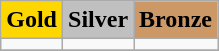<table class="wikitable">
<tr>
<td align=center bgcolor=gold> <strong>Gold</strong></td>
<td align=center bgcolor=silver> <strong>Silver</strong></td>
<td align=center bgcolor=cc9966> <strong>Bronze</strong></td>
</tr>
<tr>
<td></td>
<td></td>
<td></td>
</tr>
<tr>
</tr>
</table>
